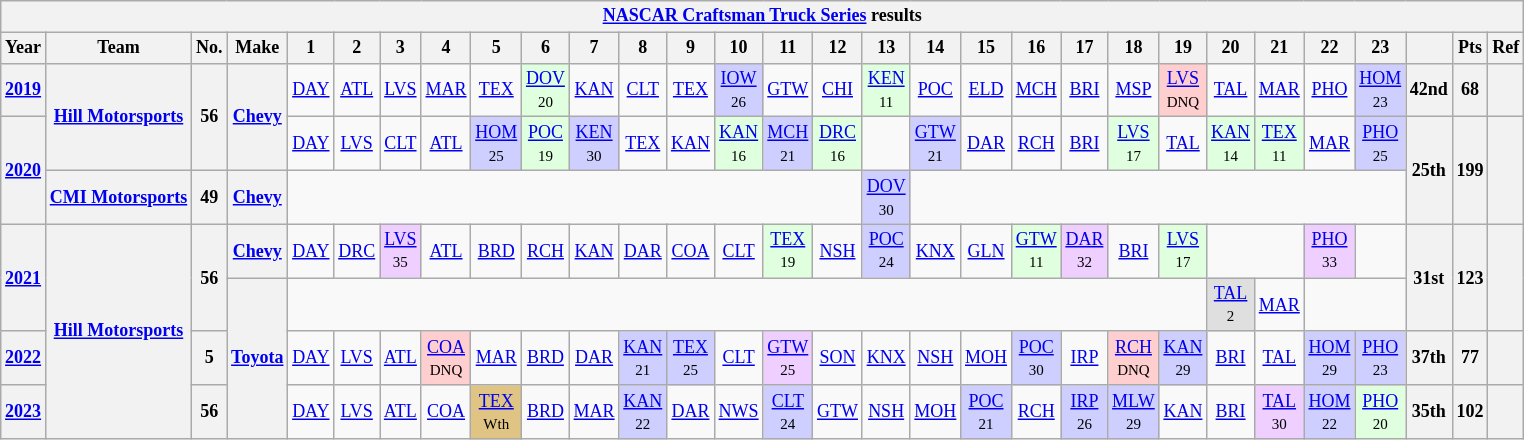<table class="wikitable" style="text-align:center; font-size:75%">
<tr>
<th colspan=45><a href='#'>NASCAR Craftsman Truck Series</a> results</th>
</tr>
<tr>
<th>Year</th>
<th>Team</th>
<th>No.</th>
<th>Make</th>
<th>1</th>
<th>2</th>
<th>3</th>
<th>4</th>
<th>5</th>
<th>6</th>
<th>7</th>
<th>8</th>
<th>9</th>
<th>10</th>
<th>11</th>
<th>12</th>
<th>13</th>
<th>14</th>
<th>15</th>
<th>16</th>
<th>17</th>
<th>18</th>
<th>19</th>
<th>20</th>
<th>21</th>
<th>22</th>
<th>23</th>
<th></th>
<th>Pts</th>
<th>Ref</th>
</tr>
<tr>
<th><a href='#'>2019</a></th>
<th rowspan=2><a href='#'>Hill Motorsports</a></th>
<th rowspan=2>56</th>
<th rowspan=2><a href='#'>Chevy</a></th>
<td><a href='#'>DAY</a></td>
<td><a href='#'>ATL</a></td>
<td><a href='#'>LVS</a></td>
<td><a href='#'>MAR</a></td>
<td><a href='#'>TEX</a></td>
<td style="background:#DFFFDF;"><a href='#'>DOV</a><br><small>20</small></td>
<td><a href='#'>KAN</a></td>
<td><a href='#'>CLT</a></td>
<td><a href='#'>TEX</a></td>
<td style="background:#CFCFFF;"><a href='#'>IOW</a><br><small>26</small></td>
<td><a href='#'>GTW</a></td>
<td><a href='#'>CHI</a></td>
<td style="background:#DFFFDF;"><a href='#'>KEN</a><br><small>11</small></td>
<td><a href='#'>POC</a></td>
<td><a href='#'>ELD</a></td>
<td><a href='#'>MCH</a></td>
<td><a href='#'>BRI</a></td>
<td><a href='#'>MSP</a></td>
<td style="background:#FFCFCF;"><a href='#'>LVS</a><br><small>DNQ</small></td>
<td><a href='#'>TAL</a></td>
<td><a href='#'>MAR</a></td>
<td><a href='#'>PHO</a></td>
<td style="background:#CFCFFF;"><a href='#'>HOM</a><br><small>23</small></td>
<th>42nd</th>
<th>68</th>
<th></th>
</tr>
<tr>
<th rowspan=2><a href='#'>2020</a></th>
<td><a href='#'>DAY</a></td>
<td><a href='#'>LVS</a></td>
<td><a href='#'>CLT</a></td>
<td><a href='#'>ATL</a></td>
<td style="background:#CFCFFF;"><a href='#'>HOM</a><br><small>25</small></td>
<td style="background:#DFFFDF;"><a href='#'>POC</a><br><small>19</small></td>
<td style="background:#CFCFFF;"><a href='#'>KEN</a><br><small>30</small></td>
<td><a href='#'>TEX</a></td>
<td><a href='#'>KAN</a></td>
<td style="background:#DFFFDF;"><a href='#'>KAN</a><br><small>16</small></td>
<td style="background:#CFCFFF;"><a href='#'>MCH</a><br><small>21</small></td>
<td style="background:#DFFFDF;"><a href='#'>DRC</a><br><small>16</small></td>
<td></td>
<td style="background:#CFCFFF;"><a href='#'>GTW</a><br><small>21</small></td>
<td><a href='#'>DAR</a></td>
<td><a href='#'>RCH</a></td>
<td><a href='#'>BRI</a></td>
<td style="background:#DFFFDF;"><a href='#'>LVS</a><br><small>17</small></td>
<td><a href='#'>TAL</a></td>
<td style="background:#DFFFDF;"><a href='#'>KAN</a><br><small>14</small></td>
<td style="background:#DFFFDF;"><a href='#'>TEX</a><br><small>11</small></td>
<td><a href='#'>MAR</a></td>
<td style="background:#CFCFFF;"><a href='#'>PHO</a><br><small>25</small></td>
<th rowspan=2>25th</th>
<th rowspan=2>199</th>
<th rowspan=2></th>
</tr>
<tr>
<th><a href='#'>CMI Motorsports</a></th>
<th>49</th>
<th><a href='#'>Chevy</a></th>
<td colspan=12></td>
<td style="background:#CFCFFF;"><a href='#'>DOV</a><br><small>30</small></td>
<td colspan=10></td>
</tr>
<tr>
<th rowspan=2><a href='#'>2021</a></th>
<th rowspan=4><a href='#'>Hill Motorsports</a></th>
<th rowspan=2>56</th>
<th><a href='#'>Chevy</a></th>
<td><a href='#'>DAY</a></td>
<td><a href='#'>DRC</a></td>
<td style="background:#EFCFFF;"><a href='#'>LVS</a><br><small>35</small></td>
<td><a href='#'>ATL</a></td>
<td><a href='#'>BRD</a></td>
<td><a href='#'>RCH</a></td>
<td><a href='#'>KAN</a></td>
<td><a href='#'>DAR</a></td>
<td><a href='#'>COA</a></td>
<td><a href='#'>CLT</a></td>
<td style="background:#DFFFDF;"><a href='#'>TEX</a><br><small>19</small></td>
<td><a href='#'>NSH</a></td>
<td style="background:#CFCFFF;"><a href='#'>POC</a><br><small>24</small></td>
<td><a href='#'>KNX</a></td>
<td><a href='#'>GLN</a></td>
<td style="background:#DFFFDF;"><a href='#'>GTW</a><br><small>11</small></td>
<td style="background:#EFCFFF;"><a href='#'>DAR</a><br><small>32</small></td>
<td><a href='#'>BRI</a></td>
<td style="background:#DFFFDF;"><a href='#'>LVS</a><br><small>17</small></td>
<td colspan=2></td>
<td style="background:#EFCFFF;"><a href='#'>PHO</a><br><small>33</small></td>
<td></td>
<th rowspan=2>31st</th>
<th rowspan=2>123</th>
<th rowspan=2></th>
</tr>
<tr>
<th rowspan=3><a href='#'>Toyota</a></th>
<td colspan=19></td>
<td style="background:#DFDFDF;"><a href='#'>TAL</a><br><small>2</small></td>
<td><a href='#'>MAR</a></td>
<td colspan=2></td>
</tr>
<tr>
<th><a href='#'>2022</a></th>
<th>5</th>
<td><a href='#'>DAY</a></td>
<td><a href='#'>LVS</a></td>
<td><a href='#'>ATL</a></td>
<td style="background:#FFCFCF;"><a href='#'>COA</a><br><small>DNQ</small></td>
<td><a href='#'>MAR</a></td>
<td><a href='#'>BRD</a></td>
<td><a href='#'>DAR</a></td>
<td style="background:#CFCFFF;"><a href='#'>KAN</a><br><small>21</small></td>
<td style="background:#CFCFFF;"><a href='#'>TEX</a><br><small>25</small></td>
<td><a href='#'>CLT</a></td>
<td style="background:#EFCFFF;"><a href='#'>GTW</a><br><small>25</small></td>
<td><a href='#'>SON</a></td>
<td><a href='#'>KNX</a></td>
<td><a href='#'>NSH</a></td>
<td><a href='#'>MOH</a></td>
<td style="background:#CFCFFF;"><a href='#'>POC</a><br><small>30</small></td>
<td><a href='#'>IRP</a></td>
<td style="background:#FFCFCF;"><a href='#'>RCH</a><br><small>DNQ</small></td>
<td style="background:#CFCFFF;"><a href='#'>KAN</a><br><small>29</small></td>
<td><a href='#'>BRI</a></td>
<td><a href='#'>TAL</a></td>
<td style="background:#CFCFFF;"><a href='#'>HOM</a><br><small>29</small></td>
<td style="background:#CFCFFF;"><a href='#'>PHO</a><br><small>23</small></td>
<th>37th</th>
<th>77</th>
<th></th>
</tr>
<tr>
<th><a href='#'>2023</a></th>
<th>56</th>
<td><a href='#'>DAY</a></td>
<td><a href='#'>LVS</a></td>
<td><a href='#'>ATL</a></td>
<td><a href='#'>COA</a></td>
<td style="background:#DFC484;"><a href='#'>TEX</a><br><small>Wth</small></td>
<td><a href='#'>BRD</a></td>
<td><a href='#'>MAR</a></td>
<td style="background:#CFCFFF;"><a href='#'>KAN</a><br><small>22</small></td>
<td><a href='#'>DAR</a></td>
<td><a href='#'>NWS</a></td>
<td style="background:#CFCFFF;"><a href='#'>CLT</a><br><small>24</small></td>
<td><a href='#'>GTW</a></td>
<td><a href='#'>NSH</a></td>
<td><a href='#'>MOH</a></td>
<td style="background:#CFCFFF;"><a href='#'>POC</a><br><small>21</small></td>
<td><a href='#'>RCH</a></td>
<td style="background:#CFCFFF;"><a href='#'>IRP</a><br><small>26</small></td>
<td style="background:#CFCFFF;"><a href='#'>MLW</a><br><small>29</small></td>
<td><a href='#'>KAN</a></td>
<td><a href='#'>BRI</a></td>
<td style="background:#EFCFFF;"><a href='#'>TAL</a><br><small>30</small></td>
<td style="background:#CFCFFF;"><a href='#'>HOM</a><br><small>22</small></td>
<td style="background:#DFFFDF;"><a href='#'>PHO</a><br><small>20</small></td>
<th>35th</th>
<th>102</th>
<th></th>
</tr>
</table>
